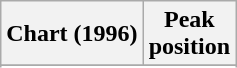<table class="wikitable sortable">
<tr>
<th>Chart (1996)</th>
<th>Peak<br>position</th>
</tr>
<tr>
</tr>
<tr>
</tr>
</table>
